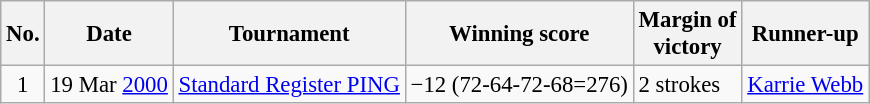<table class="wikitable" style="font-size:95%;">
<tr>
<th>No.</th>
<th>Date</th>
<th>Tournament</th>
<th>Winning score</th>
<th>Margin of <br>victory</th>
<th>Runner-up</th>
</tr>
<tr>
<td align=center>1</td>
<td>19 Mar <a href='#'>2000</a></td>
<td><a href='#'>Standard Register PING</a></td>
<td>−12 (72-64-72-68=276)</td>
<td>2 strokes</td>
<td> <a href='#'>Karrie Webb</a></td>
</tr>
</table>
